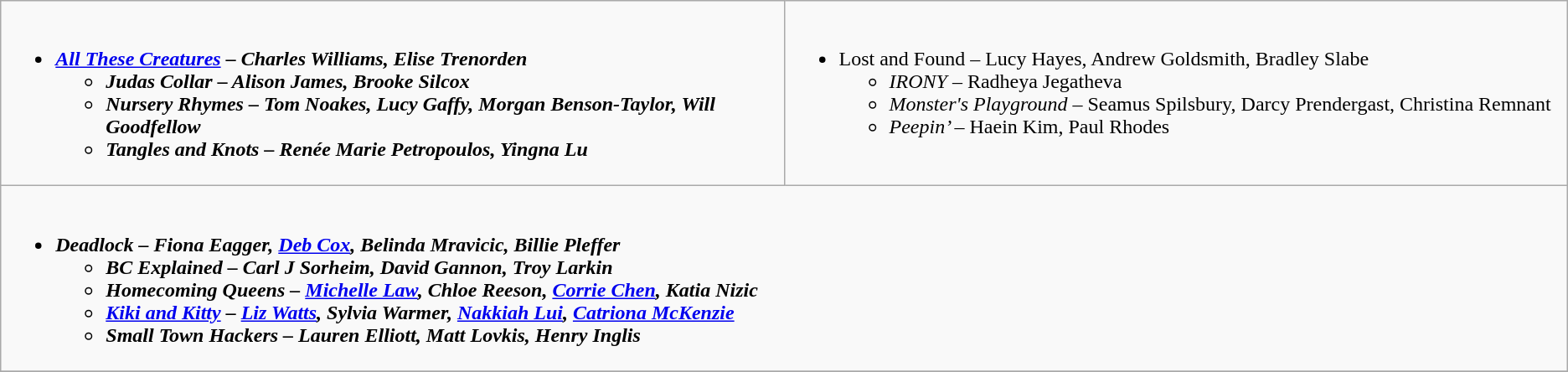<table class="wikitable" style="width=" 300%">
<tr>
<td valign="top" width="50%"><br><ul><li><strong><em><a href='#'>All These Creatures</a><em> – Charles Williams, Elise Trenorden<strong><ul><li></em>Judas Collar<em> – Alison James, Brooke Silcox</li><li></em>Nursery Rhymes<em> – Tom Noakes, Lucy Gaffy, Morgan Benson-Taylor, Will Goodfellow</li><li></em>Tangles and Knots<em> – Renée Marie Petropoulos, Yingna Lu</li></ul></li></ul></td>
<td valign="top" width="50%"><br><ul><li></em></strong>Lost and Found</em> – Lucy Hayes, Andrew Goldsmith, Bradley Slabe</strong><ul><li><em>IRONY</em> – Radheya Jegatheva</li><li><em>Monster's Playground</em> – Seamus Spilsbury, Darcy Prendergast, Christina Remnant</li><li><em>Peepin’ </em> – Haein Kim, Paul Rhodes</li></ul></li></ul></td>
</tr>
<tr>
<td colspan="2" valign="top" width="50%"><br><ul><li><strong><em>Deadlock<em> – Fiona Eagger, <a href='#'>Deb Cox</a>, Belinda Mravicic, Billie Pleffer<strong><ul><li></em>BC Explained<em> – Carl J Sorheim, David Gannon, Troy Larkin</li><li></em>Homecoming Queens<em> – <a href='#'>Michelle Law</a>, Chloe Reeson, <a href='#'>Corrie Chen</a>, Katia Nizic</li><li></em><a href='#'>Kiki and Kitty</a><em> – <a href='#'>Liz Watts</a>, Sylvia Warmer, <a href='#'>Nakkiah Lui</a>, <a href='#'>Catriona McKenzie</a></li><li></em>Small Town Hackers<em> – Lauren Elliott, Matt Lovkis, Henry Inglis</li></ul></li></ul></td>
</tr>
<tr>
</tr>
</table>
